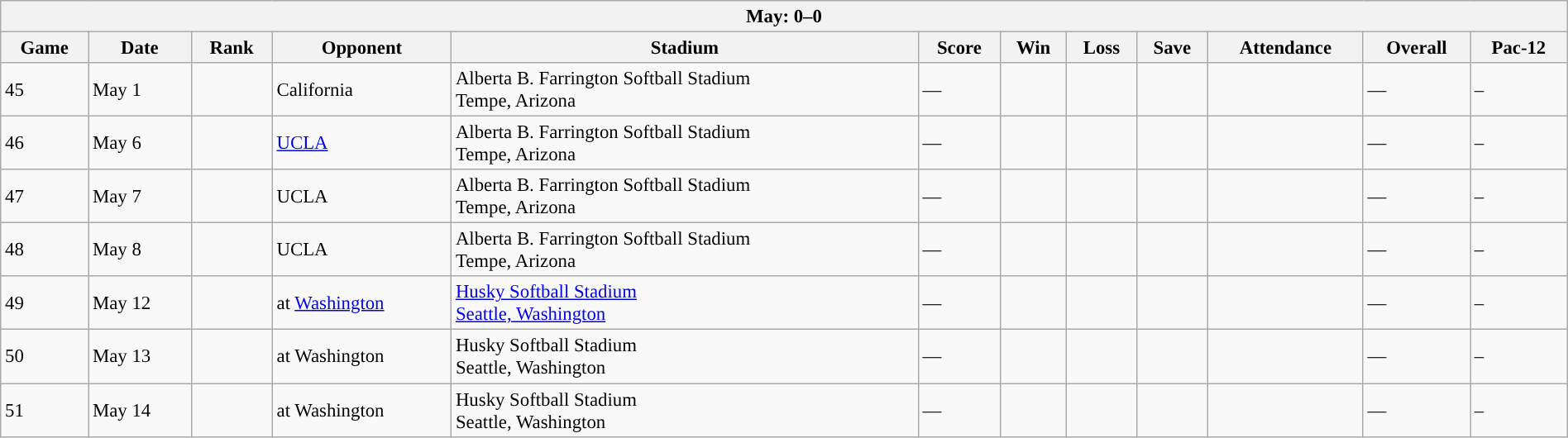<table class="wikitable collapsible collapsed" style="margin:auto; font-size:95%; width:100%">
<tr>
<th colspan=12>May: 0–0</th>
</tr>
<tr>
<th>Game</th>
<th>Date</th>
<th>Rank</th>
<th>Opponent</th>
<th>Stadium</th>
<th>Score</th>
<th>Win</th>
<th>Loss</th>
<th>Save</th>
<th>Attendance</th>
<th>Overall</th>
<th>Pac-12</th>
</tr>
<tr style="background:">
<td>45</td>
<td>May 1</td>
<td></td>
<td>California</td>
<td>Alberta B. Farrington Softball Stadium<br>Tempe, Arizona</td>
<td>—</td>
<td></td>
<td></td>
<td></td>
<td></td>
<td>—</td>
<td>–</td>
</tr>
<tr style="background:">
<td>46</td>
<td>May 6</td>
<td></td>
<td><a href='#'>UCLA</a></td>
<td>Alberta B. Farrington Softball Stadium<br>Tempe, Arizona</td>
<td>—</td>
<td></td>
<td></td>
<td></td>
<td></td>
<td>—</td>
<td>–</td>
</tr>
<tr style="background:">
<td>47</td>
<td>May 7</td>
<td></td>
<td>UCLA</td>
<td>Alberta B. Farrington Softball Stadium<br>Tempe, Arizona</td>
<td>—</td>
<td></td>
<td></td>
<td></td>
<td></td>
<td>—</td>
<td>–</td>
</tr>
<tr style="background:">
<td>48</td>
<td>May 8</td>
<td></td>
<td>UCLA</td>
<td>Alberta B. Farrington Softball Stadium<br>Tempe, Arizona</td>
<td>—</td>
<td></td>
<td></td>
<td></td>
<td></td>
<td>—</td>
<td>–</td>
</tr>
<tr style="background:">
<td>49</td>
<td>May 12</td>
<td></td>
<td>at <a href='#'>Washington</a></td>
<td><a href='#'>Husky Softball Stadium</a><br><a href='#'>Seattle, Washington</a></td>
<td>—</td>
<td></td>
<td></td>
<td></td>
<td></td>
<td>—</td>
<td>–</td>
</tr>
<tr style="background:">
<td>50</td>
<td>May 13</td>
<td></td>
<td>at Washington</td>
<td>Husky Softball Stadium<br>Seattle, Washington</td>
<td>—</td>
<td></td>
<td></td>
<td></td>
<td></td>
<td>—</td>
<td>–</td>
</tr>
<tr style="background:">
<td>51</td>
<td>May 14</td>
<td></td>
<td>at Washington</td>
<td>Husky Softball Stadium<br>Seattle, Washington</td>
<td>—</td>
<td></td>
<td></td>
<td></td>
<td></td>
<td>—</td>
<td>–</td>
</tr>
</table>
